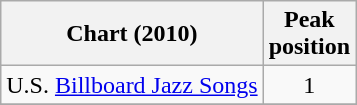<table class="wikitable sortable">
<tr>
<th align="left">Chart (2010)</th>
<th align="center">Peak<br>position</th>
</tr>
<tr>
<td align="left">U.S. <a href='#'>Billboard Jazz Songs</a></td>
<td align="center">1</td>
</tr>
<tr>
</tr>
</table>
